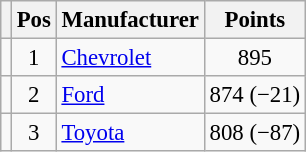<table class="wikitable" style="font-size: 95%;">
<tr>
<th></th>
<th>Pos</th>
<th>Manufacturer</th>
<th>Points</th>
</tr>
<tr>
<td align="left"></td>
<td style="text-align:center;">1</td>
<td><a href='#'>Chevrolet</a></td>
<td style="text-align:center;">895</td>
</tr>
<tr>
<td align="left"></td>
<td style="text-align:center;">2</td>
<td><a href='#'>Ford</a></td>
<td style="text-align:center;">874 (−21)</td>
</tr>
<tr>
<td align="left"></td>
<td style="text-align:center;">3</td>
<td><a href='#'>Toyota</a></td>
<td style="text-align:center;">808 (−87)</td>
</tr>
</table>
